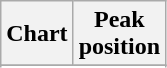<table class="wikitable sortable plainrowheaders" style="text-align:center">
<tr>
<th scope="col">Chart</th>
<th scope="col">Peak<br>position</th>
</tr>
<tr>
</tr>
<tr>
</tr>
</table>
